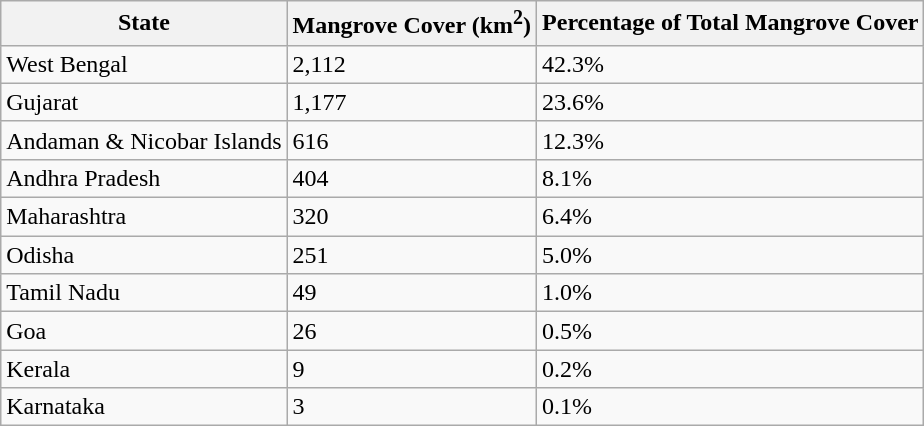<table class="wikitable sortable">
<tr>
<th>State</th>
<th>Mangrove Cover (km<sup>2</sup>)</th>
<th>Percentage of Total Mangrove Cover</th>
</tr>
<tr>
<td>West Bengal</td>
<td>2,112</td>
<td>42.3%</td>
</tr>
<tr>
<td>Gujarat</td>
<td>1,177</td>
<td>23.6%</td>
</tr>
<tr>
<td>Andaman & Nicobar Islands</td>
<td>616</td>
<td>12.3%</td>
</tr>
<tr>
<td>Andhra Pradesh</td>
<td>404</td>
<td>8.1%</td>
</tr>
<tr>
<td>Maharashtra</td>
<td>320</td>
<td>6.4%</td>
</tr>
<tr>
<td>Odisha</td>
<td>251</td>
<td>5.0%</td>
</tr>
<tr>
<td>Tamil Nadu</td>
<td>49</td>
<td>1.0%</td>
</tr>
<tr>
<td>Goa</td>
<td>26</td>
<td>0.5%</td>
</tr>
<tr>
<td>Kerala</td>
<td>9</td>
<td>0.2%</td>
</tr>
<tr>
<td>Karnataka</td>
<td>3</td>
<td>0.1%</td>
</tr>
</table>
